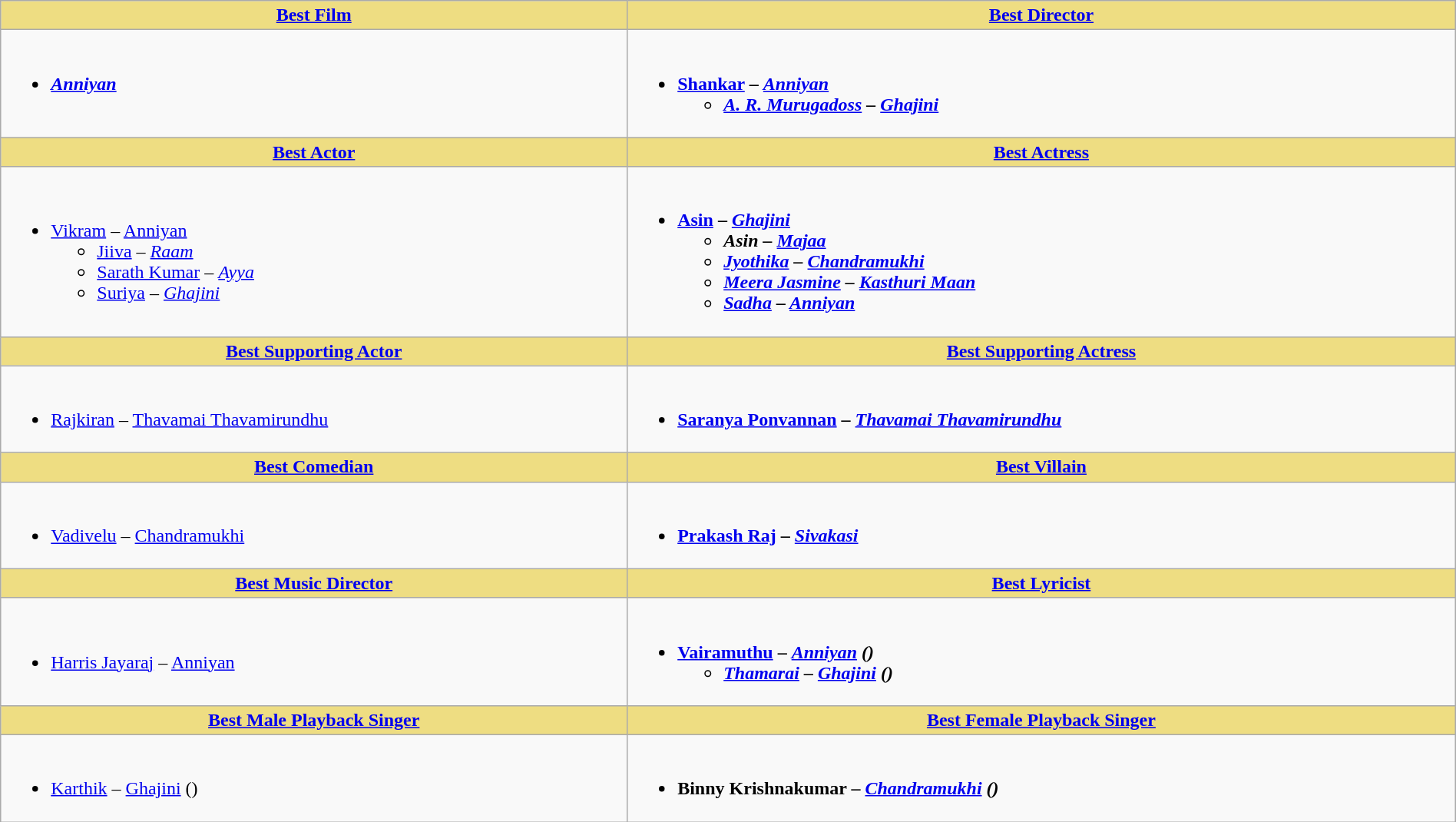<table class="wikitable" width =100%|>
<tr>
<th ! style="background:#eedd82; text-align:center;"><a href='#'>Best Film</a></th>
<th ! style="background:#eedd82; text-align:center;"><a href='#'>Best Director</a></th>
</tr>
<tr>
<td valign="top"><br><ul><li><strong><em><a href='#'>Anniyan</a></em></strong></li></ul></td>
<td><br><ul><li><strong><a href='#'>Shankar</a> – <em><a href='#'>Anniyan</a><strong><em><ul><li><a href='#'>A. R. Murugadoss</a> – </em><a href='#'>Ghajini</a><em></li></ul></li></ul></td>
</tr>
<tr>
<th ! style="background:#eedd82; text-align:center;"><a href='#'>Best Actor</a></th>
<th ! style="background:#eedd82; text-align:center;"><a href='#'>Best Actress</a></th>
</tr>
<tr>
<td><br><ul><li></strong><a href='#'>Vikram</a> – </em><a href='#'>Anniyan</a></em></strong><ul><li><a href='#'>Jiiva</a> – <em><a href='#'>Raam</a></em></li><li><a href='#'>Sarath Kumar</a> – <em><a href='#'>Ayya</a></em></li><li><a href='#'>Suriya</a> – <em><a href='#'>Ghajini</a></em></li></ul></li></ul></td>
<td><br><ul><li><strong><a href='#'>Asin</a> – <em><a href='#'>Ghajini</a><strong><em><ul><li>Asin – </em><a href='#'>Majaa</a><em></li><li><a href='#'>Jyothika</a> – </em><a href='#'>Chandramukhi</a><em></li><li><a href='#'>Meera Jasmine</a> – </em><a href='#'>Kasthuri Maan</a><em></li><li><a href='#'>Sadha</a> – </em><a href='#'>Anniyan</a><em></li></ul></li></ul></td>
</tr>
<tr>
<th ! style="background:#eedd82; text-align:center;"><a href='#'>Best Supporting Actor</a></th>
<th ! style="background:#eedd82; text-align:center;"><a href='#'>Best Supporting Actress</a></th>
</tr>
<tr>
<td><br><ul><li></strong><a href='#'>Rajkiran</a> – </em><a href='#'>Thavamai Thavamirundhu</a></em></strong></li></ul></td>
<td><br><ul><li><strong><a href='#'>Saranya Ponvannan</a> – <em><a href='#'>Thavamai Thavamirundhu</a><strong><em></li></ul></td>
</tr>
<tr>
<th ! style="background:#eedd82; text-align:center;"><a href='#'>Best Comedian</a></th>
<th ! style="background:#eedd82; text-align:center;"><a href='#'>Best Villain</a></th>
</tr>
<tr>
<td><br><ul><li></strong><a href='#'>Vadivelu</a> – </em><a href='#'>Chandramukhi</a></em></strong></li></ul></td>
<td><br><ul><li><strong><a href='#'>Prakash Raj</a> – <em><a href='#'>Sivakasi</a><strong><em></li></ul></td>
</tr>
<tr>
<th ! style="background:#eedd82; text-align:center;"><a href='#'>Best Music Director</a></th>
<th ! style="background:#eedd82; text-align:center;"><a href='#'>Best Lyricist</a></th>
</tr>
<tr>
<td><br><ul><li></strong><a href='#'>Harris Jayaraj</a> – </em><a href='#'>Anniyan</a></em></strong></li></ul></td>
<td><br><ul><li><strong><a href='#'>Vairamuthu</a> – <em><a href='#'>Anniyan</a><strong><em> ()<ul><li><a href='#'>Thamarai</a> – </em><a href='#'>Ghajini</a><em> ()</li></ul></li></ul></td>
</tr>
<tr>
<th ! style="background:#eedd82; text-align:center;"><a href='#'>Best Male Playback Singer</a></th>
<th ! style="background:#eedd82; text-align:center;"><a href='#'>Best Female Playback Singer</a></th>
</tr>
<tr>
<td><br><ul><li></strong><a href='#'>Karthik</a> – </em><a href='#'>Ghajini</a></em></strong> ()</li></ul></td>
<td><br><ul><li><strong>Binny Krishnakumar – <em><a href='#'>Chandramukhi</a><strong><em> ()</li></ul></td>
</tr>
</table>
